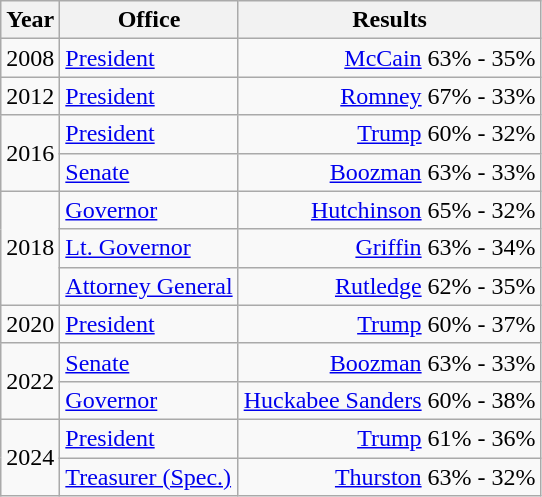<table class=wikitable>
<tr>
<th>Year</th>
<th>Office</th>
<th>Results</th>
</tr>
<tr>
<td>2008</td>
<td><a href='#'>President</a></td>
<td align="right" ><a href='#'>McCain</a> 63% - 35%</td>
</tr>
<tr>
<td>2012</td>
<td><a href='#'>President</a></td>
<td align="right" ><a href='#'>Romney</a> 67% - 33%</td>
</tr>
<tr>
<td rowspan=2>2016</td>
<td><a href='#'>President</a></td>
<td align="right" ><a href='#'>Trump</a> 60% - 32%</td>
</tr>
<tr>
<td><a href='#'>Senate</a></td>
<td align="right" ><a href='#'>Boozman</a> 63% - 33%</td>
</tr>
<tr>
<td rowspan=3>2018</td>
<td><a href='#'>Governor</a></td>
<td align="right" ><a href='#'>Hutchinson</a> 65% - 32%</td>
</tr>
<tr>
<td><a href='#'>Lt. Governor</a></td>
<td align="right" ><a href='#'>Griffin</a> 63% - 34%</td>
</tr>
<tr>
<td><a href='#'>Attorney General</a></td>
<td align="right" ><a href='#'>Rutledge</a> 62% - 35%</td>
</tr>
<tr>
<td>2020</td>
<td><a href='#'>President</a></td>
<td align="right" ><a href='#'>Trump</a> 60% - 37%</td>
</tr>
<tr>
<td rowspan=2>2022</td>
<td><a href='#'>Senate</a></td>
<td align="right" ><a href='#'>Boozman</a> 63% - 33%</td>
</tr>
<tr>
<td><a href='#'>Governor</a></td>
<td align="right" ><a href='#'>Huckabee Sanders</a> 60% - 38%</td>
</tr>
<tr>
<td rowspan=2>2024</td>
<td><a href='#'>President</a></td>
<td align="right" ><a href='#'>Trump</a> 61% - 36%</td>
</tr>
<tr>
<td><a href='#'>Treasurer (Spec.)</a></td>
<td align="right" ><a href='#'>Thurston</a> 63% - 32%</td>
</tr>
</table>
